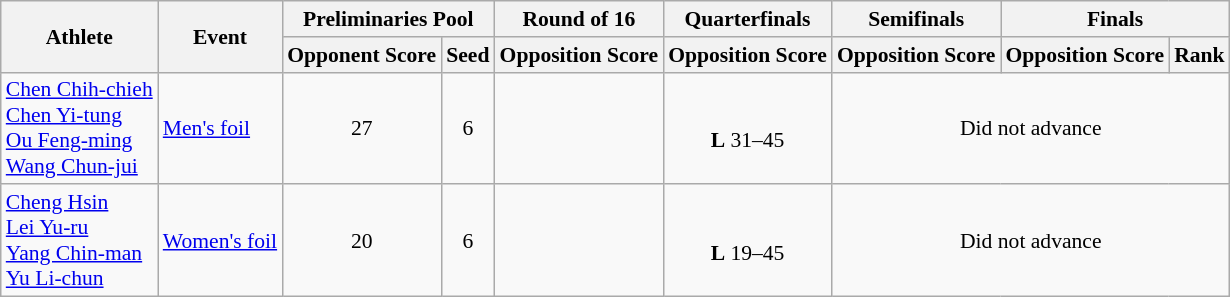<table class="wikitable" style="font-size:90%; text-align:center">
<tr>
<th rowspan="2">Athlete</th>
<th rowspan="2">Event</th>
<th colspan="2">Preliminaries Pool</th>
<th>Round of 16</th>
<th>Quarterfinals</th>
<th>Semifinals</th>
<th colspan="2">Finals</th>
</tr>
<tr>
<th>Opponent Score</th>
<th>Seed</th>
<th>Opposition Score</th>
<th>Opposition Score</th>
<th>Opposition Score</th>
<th>Opposition Score</th>
<th>Rank</th>
</tr>
<tr>
<td align="left"><a href='#'>Chen Chih-chieh</a><br><a href='#'>Chen Yi-tung</a><br><a href='#'>Ou Feng-ming</a><br><a href='#'>Wang Chun-jui</a></td>
<td align="left"><a href='#'>Men's foil</a></td>
<td>27</td>
<td>6</td>
<td></td>
<td><br><strong>L</strong> 31–45</td>
<td colspan="4">Did not advance</td>
</tr>
<tr>
<td align="left"><a href='#'>Cheng Hsin</a><br><a href='#'>Lei Yu-ru</a><br><a href='#'>Yang Chin-man</a><br><a href='#'>Yu Li-chun</a></td>
<td align="left"><a href='#'>Women's foil</a></td>
<td>20</td>
<td>6</td>
<td></td>
<td><br><strong>L</strong> 19–45</td>
<td colspan="4">Did not advance</td>
</tr>
</table>
